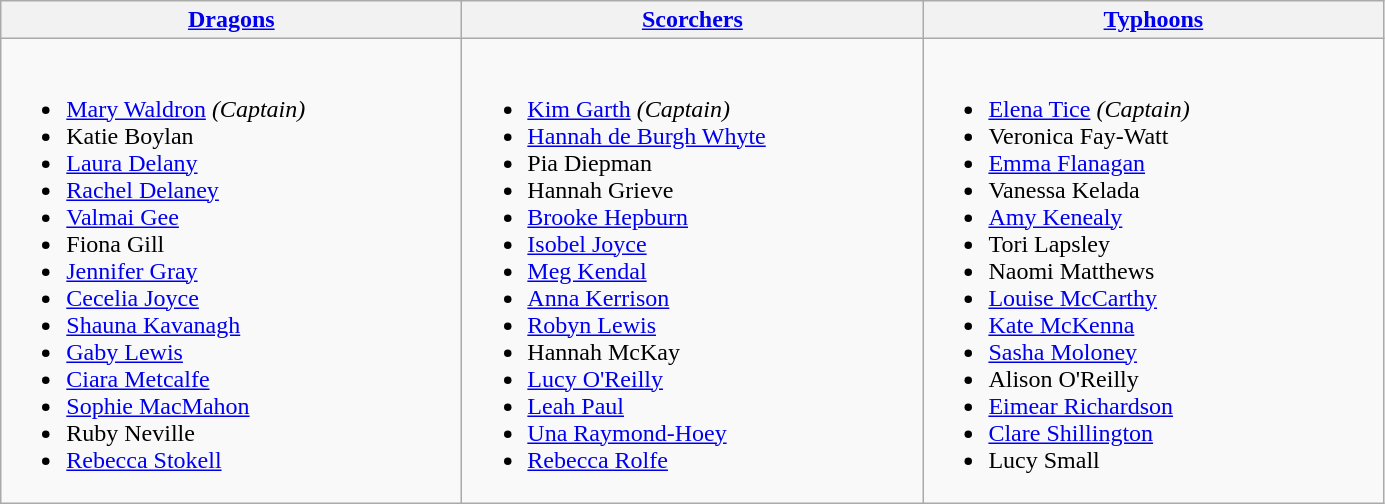<table class="wikitable">
<tr>
<th width=300><a href='#'>Dragons</a></th>
<th width=300><a href='#'>Scorchers</a></th>
<th width=300><a href='#'>Typhoons</a></th>
</tr>
<tr>
<td valign=top><br><ul><li><a href='#'>Mary Waldron</a> <em>(Captain)</em></li><li>Katie Boylan</li><li><a href='#'>Laura Delany</a></li><li><a href='#'>Rachel Delaney</a></li><li><a href='#'>Valmai Gee</a></li><li>Fiona Gill</li><li><a href='#'>Jennifer Gray</a></li><li><a href='#'>Cecelia Joyce</a></li><li><a href='#'>Shauna Kavanagh</a></li><li><a href='#'>Gaby Lewis</a></li><li><a href='#'>Ciara Metcalfe</a></li><li><a href='#'>Sophie MacMahon</a></li><li>Ruby Neville</li><li><a href='#'>Rebecca Stokell</a></li></ul></td>
<td valign=top><br><ul><li><a href='#'>Kim Garth</a> <em>(Captain)</em></li><li><a href='#'>Hannah de Burgh Whyte</a></li><li>Pia Diepman</li><li>Hannah Grieve</li><li><a href='#'>Brooke Hepburn</a></li><li><a href='#'>Isobel Joyce</a></li><li><a href='#'>Meg Kendal</a></li><li><a href='#'>Anna Kerrison</a></li><li><a href='#'>Robyn Lewis</a></li><li>Hannah McKay</li><li><a href='#'>Lucy O'Reilly</a></li><li><a href='#'>Leah Paul</a></li><li><a href='#'>Una Raymond-Hoey</a></li><li><a href='#'>Rebecca Rolfe</a></li></ul></td>
<td valign=top><br><ul><li><a href='#'>Elena Tice</a> <em>(Captain)</em></li><li>Veronica Fay-Watt</li><li><a href='#'>Emma Flanagan</a></li><li>Vanessa Kelada</li><li><a href='#'>Amy Kenealy</a></li><li>Tori Lapsley</li><li>Naomi Matthews</li><li><a href='#'>Louise McCarthy</a></li><li><a href='#'>Kate McKenna</a></li><li><a href='#'>Sasha Moloney</a></li><li>Alison O'Reilly</li><li><a href='#'>Eimear Richardson</a></li><li><a href='#'>Clare Shillington</a></li><li>Lucy Small</li></ul></td>
</tr>
</table>
